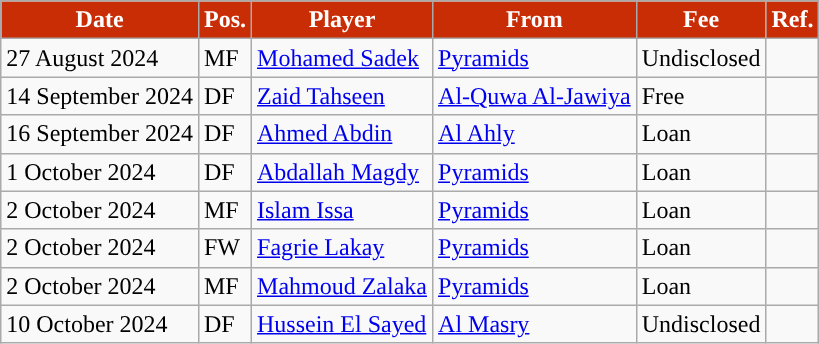<table class="wikitable plainrowheaders sortable">
<tr>
<th style="background:#c92d06; color:#ffffff; ">Date</th>
<th style="background:#c92d06; color:#ffffff; ">Pos.</th>
<th style="background:#c92d06; color:#ffffff; ">Player</th>
<th style="background:#c92d06; color:#ffffff; ">From</th>
<th style="background:#c92d06; color:#ffffff; ">Fee</th>
<th style="background:#c92d06; color:#ffffff; ">Ref.</th>
</tr>
<tr>
<td>27 August 2024</td>
<td>MF</td>
<td> <a href='#'>Mohamed Sadek</a></td>
<td> <a href='#'>Pyramids</a></td>
<td>Undisclosed</td>
<td></td>
</tr>
<tr>
<td>14 September 2024</td>
<td>DF</td>
<td> <a href='#'>Zaid Tahseen</a></td>
<td> <a href='#'>Al-Quwa Al-Jawiya</a></td>
<td>Free</td>
<td></td>
</tr>
<tr>
<td>16 September 2024</td>
<td>DF</td>
<td> <a href='#'>Ahmed Abdin</a></td>
<td> <a href='#'>Al Ahly</a></td>
<td>Loan</td>
<td></td>
</tr>
<tr>
<td>1 October 2024</td>
<td>DF</td>
<td> <a href='#'>Abdallah Magdy</a></td>
<td> <a href='#'>Pyramids</a></td>
<td>Loan</td>
<td></td>
</tr>
<tr>
<td>2 October 2024</td>
<td>MF</td>
<td> <a href='#'>Islam Issa</a></td>
<td> <a href='#'>Pyramids</a></td>
<td>Loan</td>
<td></td>
</tr>
<tr>
<td>2 October 2024</td>
<td>FW</td>
<td> <a href='#'>Fagrie Lakay</a></td>
<td> <a href='#'>Pyramids</a></td>
<td>Loan</td>
<td></td>
</tr>
<tr>
<td>2 October 2024</td>
<td>MF</td>
<td> <a href='#'>Mahmoud Zalaka</a></td>
<td> <a href='#'>Pyramids</a></td>
<td>Loan</td>
<td></td>
</tr>
<tr>
<td>10 October 2024</td>
<td>DF</td>
<td> <a href='#'>Hussein El Sayed</a></td>
<td> <a href='#'>Al Masry</a></td>
<td>Undisclosed</td>
<td></td>
</tr>
</table>
